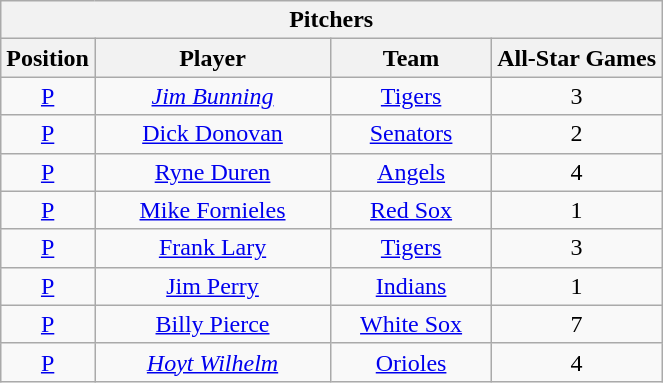<table class="wikitable" style="font-size: 100%; text-align:center;">
<tr>
<th colspan="4">Pitchers</th>
</tr>
<tr>
<th>Position</th>
<th width="150">Player</th>
<th width="100">Team</th>
<th>All-Star Games</th>
</tr>
<tr>
<td><a href='#'>P</a></td>
<td><em><a href='#'>Jim Bunning</a></em></td>
<td><a href='#'>Tigers</a></td>
<td>3</td>
</tr>
<tr>
<td><a href='#'>P</a></td>
<td><a href='#'>Dick Donovan</a></td>
<td><a href='#'>Senators</a></td>
<td>2</td>
</tr>
<tr>
<td><a href='#'>P</a></td>
<td><a href='#'>Ryne Duren</a></td>
<td><a href='#'>Angels</a></td>
<td>4</td>
</tr>
<tr>
<td><a href='#'>P</a></td>
<td><a href='#'>Mike Fornieles</a></td>
<td><a href='#'>Red Sox</a></td>
<td>1</td>
</tr>
<tr>
<td><a href='#'>P</a></td>
<td><a href='#'>Frank Lary</a></td>
<td><a href='#'>Tigers</a></td>
<td>3</td>
</tr>
<tr>
<td><a href='#'>P</a></td>
<td><a href='#'>Jim Perry</a></td>
<td><a href='#'>Indians</a></td>
<td>1</td>
</tr>
<tr>
<td><a href='#'>P</a></td>
<td><a href='#'>Billy Pierce</a></td>
<td><a href='#'>White Sox</a></td>
<td>7</td>
</tr>
<tr>
<td><a href='#'>P</a></td>
<td><em><a href='#'>Hoyt Wilhelm</a></em></td>
<td><a href='#'>Orioles</a></td>
<td>4</td>
</tr>
</table>
